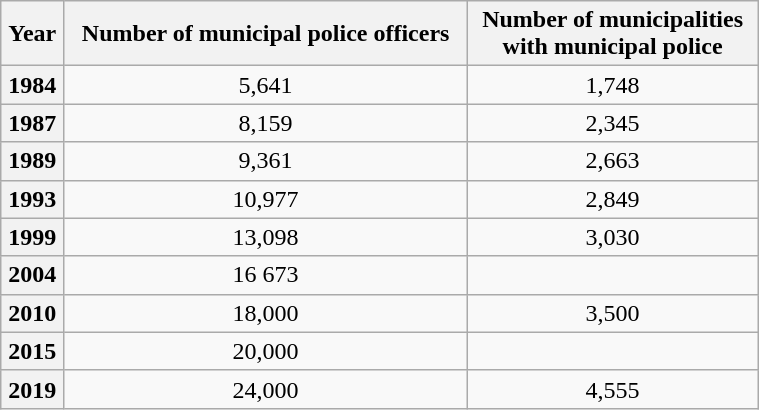<table class="wikitable" style="text-align:center; width:40%;">
<tr>
<th scope=col>Year</th>
<th scope=col>Number of municipal police officers</th>
<th scope=col>Number of municipalities <br> with municipal police</th>
</tr>
<tr>
<th scope=row>1984</th>
<td>5,641</td>
<td>1,748</td>
</tr>
<tr>
<th scope=row>1987</th>
<td>8,159</td>
<td>2,345</td>
</tr>
<tr>
<th scope=row>1989</th>
<td>9,361</td>
<td>2,663</td>
</tr>
<tr>
<th scope=row>1993</th>
<td>10,977</td>
<td>2,849</td>
</tr>
<tr>
<th scope=row>1999</th>
<td>13,098</td>
<td>3,030</td>
</tr>
<tr>
<th scope=row>2004</th>
<td>16 673</td>
<td></td>
</tr>
<tr>
<th scope=row>2010</th>
<td>18,000</td>
<td>3,500</td>
</tr>
<tr>
<th scope=row>2015</th>
<td>20,000</td>
<td></td>
</tr>
<tr>
<th scope=row>2019</th>
<td>24,000</td>
<td>4,555</td>
</tr>
</table>
